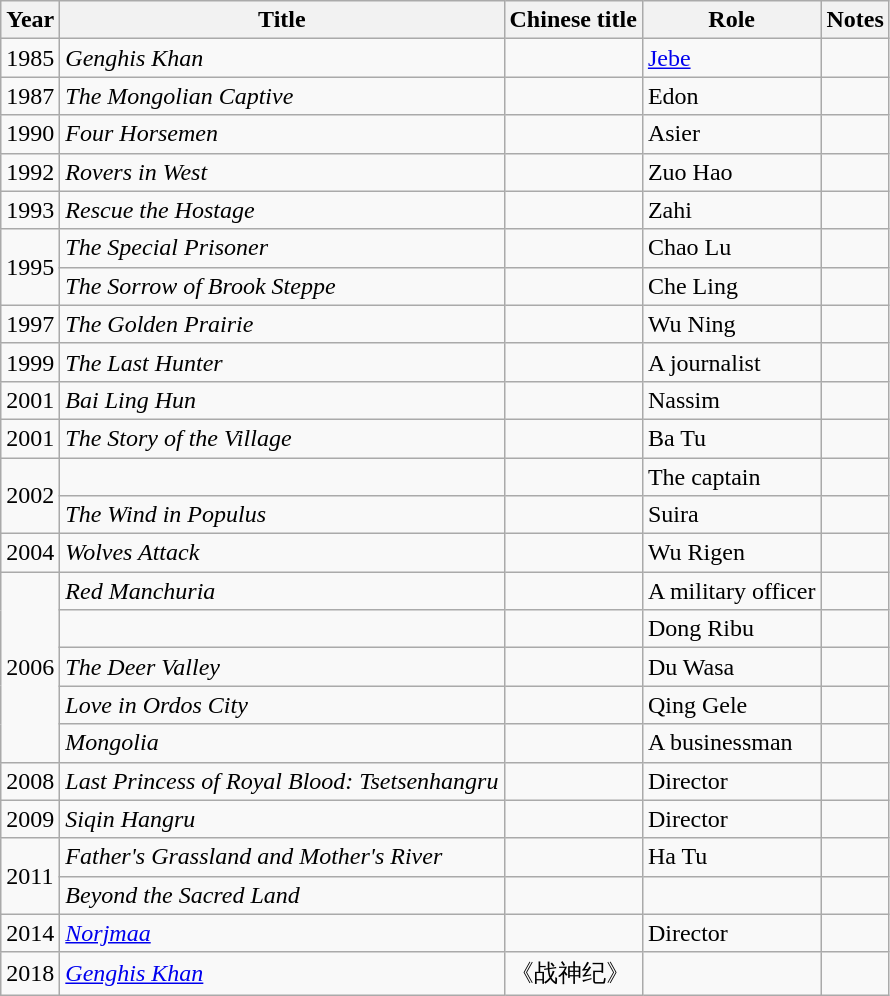<table class="wikitable">
<tr>
<th>Year</th>
<th>Title</th>
<th>Chinese title</th>
<th>Role</th>
<th>Notes</th>
</tr>
<tr>
<td>1985</td>
<td><em>Genghis Khan</em></td>
<td></td>
<td><a href='#'>Jebe</a></td>
<td></td>
</tr>
<tr>
<td>1987</td>
<td><em>The Mongolian Captive</em></td>
<td></td>
<td>Edon</td>
<td></td>
</tr>
<tr>
<td>1990</td>
<td><em>Four Horsemen</em></td>
<td></td>
<td>Asier</td>
<td></td>
</tr>
<tr>
<td>1992</td>
<td><em>Rovers in West</em></td>
<td></td>
<td>Zuo Hao</td>
<td></td>
</tr>
<tr>
<td>1993</td>
<td><em>Rescue the Hostage</em></td>
<td></td>
<td>Zahi</td>
<td></td>
</tr>
<tr>
<td rowspan="2">1995</td>
<td><em>The Special Prisoner</em></td>
<td></td>
<td>Chao Lu</td>
<td></td>
</tr>
<tr>
<td><em>The Sorrow of Brook Steppe</em></td>
<td></td>
<td>Che Ling</td>
<td></td>
</tr>
<tr>
<td>1997</td>
<td><em>The Golden Prairie</em></td>
<td></td>
<td>Wu Ning</td>
<td></td>
</tr>
<tr>
<td>1999</td>
<td><em>The Last Hunter</em></td>
<td></td>
<td>A journalist</td>
<td></td>
</tr>
<tr>
<td>2001</td>
<td><em>Bai Ling Hun</em></td>
<td></td>
<td>Nassim</td>
<td></td>
</tr>
<tr>
<td>2001</td>
<td><em>The Story of the Village</em></td>
<td></td>
<td>Ba Tu</td>
<td></td>
</tr>
<tr>
<td rowspan="2">2002</td>
<td></td>
<td></td>
<td>The captain</td>
<td></td>
</tr>
<tr>
<td><em>The Wind in Populus</em></td>
<td></td>
<td>Suira</td>
<td></td>
</tr>
<tr>
<td>2004</td>
<td><em>Wolves Attack</em></td>
<td></td>
<td>Wu Rigen</td>
<td></td>
</tr>
<tr>
<td rowspan="5">2006</td>
<td><em>Red Manchuria</em></td>
<td></td>
<td>A military officer</td>
<td></td>
</tr>
<tr>
<td></td>
<td></td>
<td>Dong Ribu</td>
<td></td>
</tr>
<tr>
<td><em>The Deer Valley</em></td>
<td></td>
<td>Du Wasa</td>
<td></td>
</tr>
<tr>
<td><em>Love in Ordos City</em></td>
<td></td>
<td>Qing Gele</td>
<td></td>
</tr>
<tr>
<td><em>Mongolia</em></td>
<td></td>
<td>A businessman</td>
<td></td>
</tr>
<tr>
<td>2008</td>
<td><em>Last Princess of Royal Blood: Tsetsenhangru</em></td>
<td></td>
<td>Director</td>
<td></td>
</tr>
<tr>
<td>2009</td>
<td><em>Siqin Hangru</em></td>
<td></td>
<td>Director</td>
<td></td>
</tr>
<tr>
<td rowspan="2">2011</td>
<td><em>Father's Grassland and Mother's River</em></td>
<td></td>
<td>Ha Tu</td>
<td></td>
</tr>
<tr>
<td><em>Beyond the Sacred Land</em></td>
<td></td>
<td></td>
<td></td>
</tr>
<tr>
<td>2014</td>
<td><em><a href='#'>Norjmaa</a></em></td>
<td></td>
<td>Director</td>
<td></td>
</tr>
<tr>
<td>2018</td>
<td><em><a href='#'>Genghis Khan</a></em></td>
<td>《战神纪》</td>
<td></td>
</tr>
</table>
